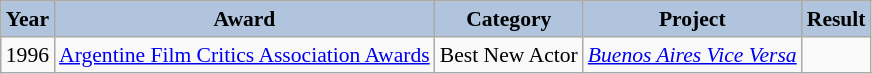<table class="wikitable" style="font-size:90%;">
<tr>
<th style="background:#B0C4DE;">Year</th>
<th style="background:#B0C4DE;">Award</th>
<th style="background:#B0C4DE;">Category</th>
<th style="background:#B0C4DE;">Project</th>
<th style="background:#B0C4DE;">Result</th>
</tr>
<tr>
<td>1996</td>
<td><a href='#'>Argentine Film Critics Association Awards</a></td>
<td>Best New Actor</td>
<td><em><a href='#'>Buenos Aires Vice Versa</a></em></td>
<td></td>
</tr>
</table>
